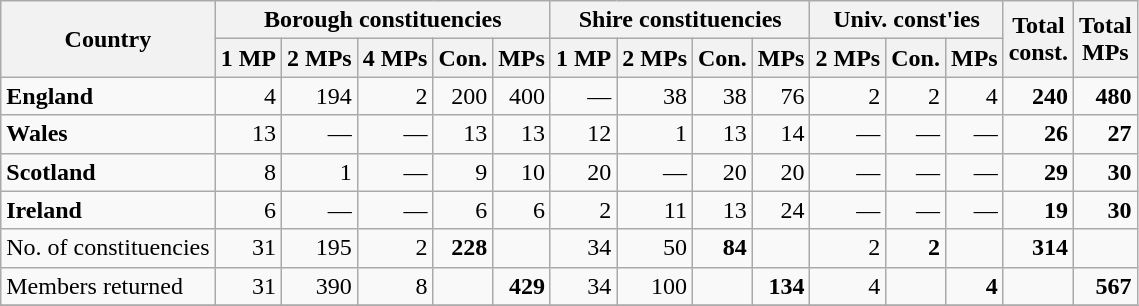<table class="wikitable" style="text-align:right">
<tr>
<th rowspan="2">Country</th>
<th colspan="5">Borough constituencies</th>
<th colspan="4">Shire constituencies</th>
<th colspan="3">Univ. const'ies</th>
<th rowspan="2">Total<br> const.</th>
<th rowspan="2">Total <br> MPs</th>
</tr>
<tr>
<th>1 MP</th>
<th>2 MPs</th>
<th>4 MPs</th>
<th>Con.</th>
<th>MPs</th>
<th>1 MP</th>
<th>2 MPs</th>
<th>Con.</th>
<th>MPs</th>
<th>2 MPs</th>
<th>Con.</th>
<th>MPs</th>
</tr>
<tr>
<td style="text-align:left"><strong>England</strong></td>
<td>4</td>
<td>194</td>
<td>2</td>
<td>200</td>
<td>400</td>
<td>—</td>
<td>38</td>
<td>38</td>
<td>76</td>
<td>2</td>
<td>2</td>
<td>4</td>
<td><strong>240</strong></td>
<td><strong>480</strong></td>
</tr>
<tr>
<td style="text-align:left"><strong>Wales</strong></td>
<td>13</td>
<td>—</td>
<td>—</td>
<td>13</td>
<td>13</td>
<td>12</td>
<td>1</td>
<td>13</td>
<td>14</td>
<td>—</td>
<td>—</td>
<td>—</td>
<td><strong>26</strong></td>
<td><strong>27</strong></td>
</tr>
<tr>
<td style="text-align:left"><strong>Scotland</strong></td>
<td>8</td>
<td>1</td>
<td>—</td>
<td>9</td>
<td>10</td>
<td>20</td>
<td>—</td>
<td>20</td>
<td>20</td>
<td>—</td>
<td>—</td>
<td>—</td>
<td><strong>29</strong></td>
<td><strong>30</strong></td>
</tr>
<tr>
<td style="text-align:left"><strong>Ireland</strong></td>
<td>6</td>
<td>—</td>
<td>—</td>
<td>6</td>
<td>6</td>
<td>2</td>
<td>11</td>
<td>13</td>
<td>24</td>
<td>—</td>
<td>—</td>
<td>—</td>
<td><strong>19</strong></td>
<td><strong>30</strong></td>
</tr>
<tr>
<td style="text-align:left">No. of constituencies</td>
<td>31</td>
<td>195</td>
<td>2</td>
<td><strong>228</strong></td>
<td> </td>
<td>34</td>
<td>50</td>
<td><strong>84</strong></td>
<td> </td>
<td>2</td>
<td><strong>2</strong></td>
<td> </td>
<td><strong>314</strong></td>
<td> </td>
</tr>
<tr>
<td style="text-align:left">Members returned</td>
<td>31</td>
<td>390</td>
<td>8</td>
<td> </td>
<td><strong>429</strong></td>
<td>34</td>
<td>100</td>
<td> </td>
<td><strong>134</strong></td>
<td>4</td>
<td> </td>
<td><strong>4</strong></td>
<td> </td>
<td><strong>567</strong></td>
</tr>
<tr>
</tr>
</table>
